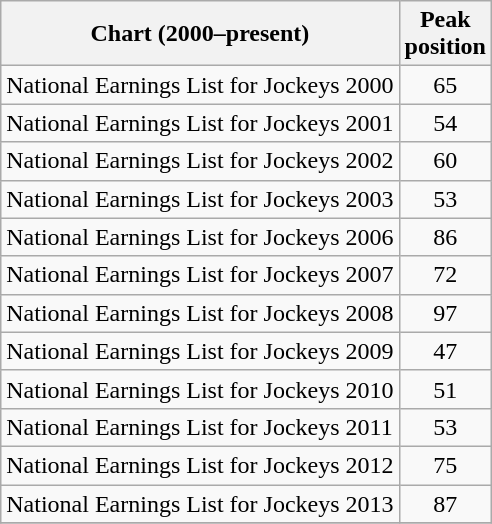<table class="wikitable sortable">
<tr>
<th>Chart (2000–present)</th>
<th>Peak<br>position</th>
</tr>
<tr>
<td>National Earnings List for Jockeys 2000</td>
<td style="text-align:center;">65</td>
</tr>
<tr>
<td>National Earnings List for Jockeys 2001</td>
<td style="text-align:center;">54</td>
</tr>
<tr>
<td>National Earnings List for Jockeys 2002</td>
<td style="text-align:center;">60</td>
</tr>
<tr>
<td>National Earnings List for Jockeys 2003</td>
<td style="text-align:center;">53</td>
</tr>
<tr>
<td>National Earnings List for Jockeys 2006</td>
<td style="text-align:center;">86</td>
</tr>
<tr>
<td>National Earnings List for Jockeys 2007</td>
<td style="text-align:center;">72</td>
</tr>
<tr>
<td>National Earnings List for Jockeys 2008</td>
<td style="text-align:center;">97</td>
</tr>
<tr>
<td>National Earnings List for Jockeys 2009</td>
<td style="text-align:center;">47</td>
</tr>
<tr>
<td>National Earnings List for Jockeys 2010</td>
<td style="text-align:center;">51</td>
</tr>
<tr>
<td>National Earnings List for Jockeys 2011</td>
<td style="text-align:center;">53</td>
</tr>
<tr>
<td>National Earnings List for Jockeys 2012</td>
<td style="text-align:center;">75</td>
</tr>
<tr>
<td>National Earnings List for Jockeys 2013</td>
<td style="text-align:center;">87</td>
</tr>
<tr>
</tr>
</table>
